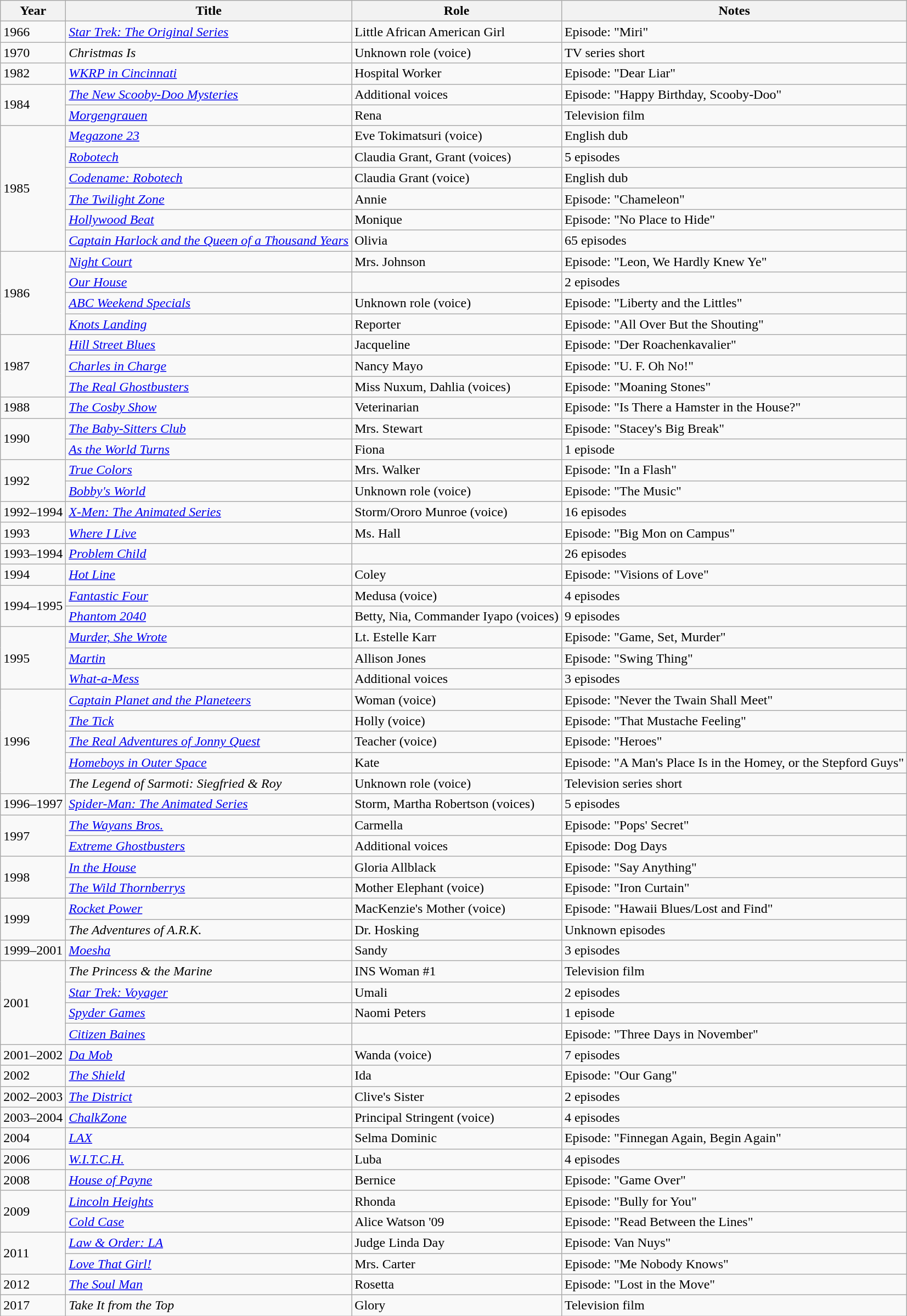<table class="wikitable sortable">
<tr>
<th>Year</th>
<th>Title</th>
<th>Role</th>
<th class="unsortable">Notes</th>
</tr>
<tr>
<td>1966</td>
<td><em><a href='#'>Star Trek: The Original Series</a></em></td>
<td>Little African American Girl</td>
<td>Episode: "Miri"</td>
</tr>
<tr>
<td>1970</td>
<td><em>Christmas Is</em></td>
<td>Unknown role (voice)</td>
<td>TV series short</td>
</tr>
<tr>
<td>1982</td>
<td><em><a href='#'>WKRP in Cincinnati</a></em></td>
<td>Hospital Worker</td>
<td>Episode: "Dear Liar"</td>
</tr>
<tr>
<td rowspan="2">1984</td>
<td><em><a href='#'>The New Scooby-Doo Mysteries</a></em></td>
<td>Additional voices</td>
<td>Episode: "Happy Birthday, Scooby-Doo"</td>
</tr>
<tr>
<td><em><a href='#'>Morgengrauen</a></em></td>
<td>Rena</td>
<td>Television film</td>
</tr>
<tr>
<td rowspan="6">1985</td>
<td><em><a href='#'>Megazone 23</a></em></td>
<td>Eve Tokimatsuri (voice)</td>
<td>English dub</td>
</tr>
<tr>
<td><em><a href='#'>Robotech</a></em></td>
<td>Claudia Grant, Grant (voices)</td>
<td>5 episodes</td>
</tr>
<tr>
<td><em><a href='#'>Codename: Robotech</a></em></td>
<td>Claudia Grant (voice)</td>
<td>English dub</td>
</tr>
<tr>
<td><em><a href='#'>The Twilight Zone</a></em></td>
<td>Annie</td>
<td>Episode: "Chameleon"</td>
</tr>
<tr>
<td><em><a href='#'>Hollywood Beat</a></em></td>
<td>Monique</td>
<td>Episode: "No Place to Hide"</td>
</tr>
<tr>
<td><em><a href='#'>Captain Harlock and the Queen of a Thousand Years</a></em></td>
<td>Olivia</td>
<td>65 episodes</td>
</tr>
<tr>
<td rowspan="4">1986</td>
<td><em><a href='#'>Night Court</a></em></td>
<td>Mrs. Johnson</td>
<td>Episode: "Leon, We Hardly Knew Ye"</td>
</tr>
<tr>
<td><em><a href='#'>Our House</a></em></td>
<td></td>
<td>2 episodes</td>
</tr>
<tr>
<td><em><a href='#'>ABC Weekend Specials</a></em></td>
<td>Unknown role (voice)</td>
<td>Episode: "Liberty and the Littles"</td>
</tr>
<tr>
<td><em><a href='#'>Knots Landing</a></em></td>
<td>Reporter</td>
<td>Episode: "All Over But the Shouting"</td>
</tr>
<tr>
<td rowspan="3">1987</td>
<td><em><a href='#'>Hill Street Blues</a></em></td>
<td>Jacqueline</td>
<td>Episode: "Der Roachenkavalier"</td>
</tr>
<tr>
<td><em><a href='#'>Charles in Charge</a></em></td>
<td>Nancy Mayo</td>
<td>Episode: "U. F. Oh No!"</td>
</tr>
<tr>
<td><em><a href='#'>The Real Ghostbusters</a></em></td>
<td>Miss Nuxum, Dahlia (voices)</td>
<td>Episode: "Moaning Stones"</td>
</tr>
<tr>
<td>1988</td>
<td><em><a href='#'>The Cosby Show</a></em></td>
<td>Veterinarian</td>
<td>Episode: "Is There a Hamster in the House?"</td>
</tr>
<tr>
<td rowspan="2">1990</td>
<td><em><a href='#'>The Baby-Sitters Club</a></em></td>
<td>Mrs. Stewart</td>
<td>Episode: "Stacey's Big Break"</td>
</tr>
<tr>
<td><em><a href='#'>As the World Turns</a></em></td>
<td>Fiona</td>
<td>1 episode</td>
</tr>
<tr>
<td rowspan="2">1992</td>
<td><em><a href='#'>True Colors</a></em></td>
<td>Mrs. Walker</td>
<td>Episode: "In a Flash"</td>
</tr>
<tr>
<td><em><a href='#'>Bobby's World</a></em></td>
<td>Unknown role (voice)</td>
<td>Episode: "The Music"</td>
</tr>
<tr>
<td>1992–1994</td>
<td><em><a href='#'>X-Men: The Animated Series</a></em></td>
<td>Storm/Ororo Munroe (voice)</td>
<td>16 episodes</td>
</tr>
<tr>
<td>1993</td>
<td><em><a href='#'>Where I Live</a></em></td>
<td>Ms. Hall</td>
<td>Episode: "Big Mon on Campus"</td>
</tr>
<tr>
<td>1993–1994</td>
<td><em><a href='#'>Problem Child</a></em></td>
<td></td>
<td>26 episodes</td>
</tr>
<tr>
<td>1994</td>
<td><em><a href='#'>Hot Line</a></em></td>
<td>Coley</td>
<td>Episode: "Visions of Love"</td>
</tr>
<tr>
<td rowspan="2">1994–1995</td>
<td><em><a href='#'>Fantastic Four</a></em></td>
<td>Medusa (voice)</td>
<td>4 episodes</td>
</tr>
<tr>
<td><em><a href='#'>Phantom 2040</a></em></td>
<td>Betty, Nia, Commander Iyapo (voices)</td>
<td>9 episodes</td>
</tr>
<tr>
<td rowspan="3">1995</td>
<td><em><a href='#'>Murder, She Wrote</a></em></td>
<td>Lt. Estelle Karr</td>
<td>Episode: "Game, Set, Murder"</td>
</tr>
<tr>
<td><em><a href='#'>Martin</a></em></td>
<td>Allison Jones</td>
<td>Episode: "Swing Thing"</td>
</tr>
<tr>
<td><em><a href='#'>What-a-Mess</a></em></td>
<td>Additional voices</td>
<td>3 episodes</td>
</tr>
<tr>
<td rowspan="5">1996</td>
<td><em><a href='#'>Captain Planet and the Planeteers</a></em></td>
<td>Woman (voice)</td>
<td>Episode: "Never the Twain Shall Meet"</td>
</tr>
<tr>
<td><em><a href='#'>The Tick</a></em></td>
<td>Holly (voice)</td>
<td>Episode: "That Mustache Feeling"</td>
</tr>
<tr>
<td><em><a href='#'>The Real Adventures of Jonny Quest</a></em></td>
<td>Teacher (voice)</td>
<td>Episode: "Heroes"</td>
</tr>
<tr>
<td><em><a href='#'>Homeboys in Outer Space</a></em></td>
<td>Kate</td>
<td>Episode: "A Man's Place Is in the Homey, or the Stepford Guys"</td>
</tr>
<tr>
<td><em>The Legend of Sarmoti: Siegfried & Roy</em></td>
<td>Unknown role (voice)</td>
<td>Television series short</td>
</tr>
<tr>
<td>1996–1997</td>
<td><em><a href='#'>Spider-Man: The Animated Series</a></em></td>
<td>Storm, Martha Robertson (voices)</td>
<td>5 episodes</td>
</tr>
<tr>
<td rowspan="2">1997</td>
<td><em><a href='#'>The Wayans Bros.</a></em></td>
<td>Carmella</td>
<td>Episode: "Pops' Secret"</td>
</tr>
<tr>
<td><em><a href='#'>Extreme Ghostbusters</a></em></td>
<td>Additional voices</td>
<td>Episode: Dog Days</td>
</tr>
<tr>
<td rowspan="2">1998</td>
<td><em><a href='#'>In the House</a></em></td>
<td>Gloria Allblack</td>
<td>Episode: "Say Anything"</td>
</tr>
<tr>
<td><em><a href='#'>The Wild Thornberrys</a></em></td>
<td>Mother Elephant (voice)</td>
<td>Episode: "Iron Curtain"</td>
</tr>
<tr>
<td rowspan="2">1999</td>
<td><em><a href='#'>Rocket Power</a></em></td>
<td>MacKenzie's Mother (voice)</td>
<td>Episode: "Hawaii Blues/Lost and Find"</td>
</tr>
<tr>
<td><em>The Adventures of A.R.K.</em></td>
<td>Dr. Hosking</td>
<td>Unknown episodes</td>
</tr>
<tr>
<td>1999–2001</td>
<td><em><a href='#'>Moesha</a></em></td>
<td>Sandy</td>
<td>3 episodes</td>
</tr>
<tr>
<td rowspan="4">2001</td>
<td><em>The Princess & the Marine</em></td>
<td>INS Woman #1</td>
<td>Television film</td>
</tr>
<tr>
<td><em><a href='#'>Star Trek: Voyager</a></em></td>
<td>Umali</td>
<td>2 episodes</td>
</tr>
<tr>
<td><em><a href='#'>Spyder Games</a></em></td>
<td>Naomi Peters</td>
<td>1 episode</td>
</tr>
<tr>
<td><em><a href='#'>Citizen Baines</a></em></td>
<td></td>
<td>Episode: "Three Days in November"</td>
</tr>
<tr>
<td>2001–2002</td>
<td><em><a href='#'>Da Mob</a></em></td>
<td>Wanda (voice)</td>
<td>7 episodes</td>
</tr>
<tr>
<td>2002</td>
<td><em><a href='#'>The Shield</a></em></td>
<td>Ida</td>
<td>Episode: "Our Gang"</td>
</tr>
<tr>
<td>2002–2003</td>
<td><em><a href='#'>The District</a></em></td>
<td>Clive's Sister</td>
<td>2 episodes</td>
</tr>
<tr>
<td>2003–2004</td>
<td><em><a href='#'>ChalkZone</a></em></td>
<td>Principal Stringent (voice)</td>
<td>4 episodes</td>
</tr>
<tr>
<td>2004</td>
<td><em><a href='#'>LAX</a></em></td>
<td>Selma Dominic</td>
<td>Episode: "Finnegan Again, Begin Again"</td>
</tr>
<tr>
<td>2006</td>
<td><em><a href='#'>W.I.T.C.H.</a></em></td>
<td>Luba</td>
<td>4 episodes</td>
</tr>
<tr>
<td>2008</td>
<td><em><a href='#'>House of Payne</a></em></td>
<td>Bernice</td>
<td>Episode: "Game Over"</td>
</tr>
<tr>
<td rowspan="2">2009</td>
<td><em><a href='#'>Lincoln Heights</a></em></td>
<td>Rhonda</td>
<td>Episode: "Bully for You"</td>
</tr>
<tr>
<td><em><a href='#'>Cold Case</a></em></td>
<td>Alice Watson '09</td>
<td>Episode: "Read Between the Lines"</td>
</tr>
<tr>
<td rowspan="2">2011</td>
<td><em><a href='#'>Law & Order: LA</a></em></td>
<td>Judge Linda Day</td>
<td>Episode: Van Nuys"</td>
</tr>
<tr>
<td><em><a href='#'>Love That Girl!</a></em></td>
<td>Mrs. Carter</td>
<td>Episode: "Me Nobody Knows"</td>
</tr>
<tr>
<td>2012</td>
<td><em><a href='#'>The Soul Man</a></em></td>
<td>Rosetta</td>
<td>Episode: "Lost in the Move"</td>
</tr>
<tr>
<td>2017</td>
<td><em>Take It from the Top</em></td>
<td>Glory</td>
<td>Television film</td>
</tr>
</table>
